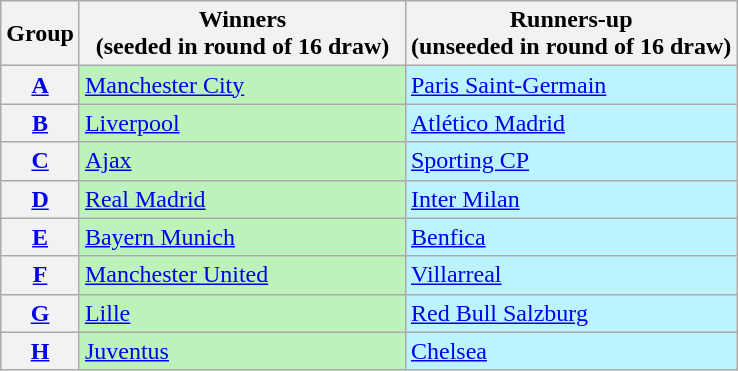<table class="wikitable" style="white-space:nowrap">
<tr>
<th>Group</th>
<th width=210>Winners<br>(seeded in round of 16 draw)</th>
<th width=210>Runners-up<br>(unseeded in round of 16 draw)</th>
</tr>
<tr>
<th><a href='#'>A</a></th>
<td bgcolor=#BBF3BB> <a href='#'>Manchester City</a></td>
<td bgcolor=#BBF3FF> <a href='#'>Paris Saint-Germain</a></td>
</tr>
<tr>
<th><a href='#'>B</a></th>
<td bgcolor=#BBF3BB> <a href='#'>Liverpool</a></td>
<td bgcolor=#BBF3FF> <a href='#'>Atlético Madrid</a></td>
</tr>
<tr>
<th><a href='#'>C</a></th>
<td bgcolor=#BBF3BB> <a href='#'>Ajax</a></td>
<td bgcolor=#BBF3FF> <a href='#'>Sporting CP</a></td>
</tr>
<tr>
<th><a href='#'>D</a></th>
<td bgcolor=#BBF3BB> <a href='#'>Real Madrid</a></td>
<td bgcolor=#BBF3FF> <a href='#'>Inter Milan</a></td>
</tr>
<tr>
<th><a href='#'>E</a></th>
<td bgcolor=#BBF3BB> <a href='#'>Bayern Munich</a></td>
<td bgcolor=#BBF3FF> <a href='#'>Benfica</a></td>
</tr>
<tr>
<th><a href='#'>F</a></th>
<td bgcolor=#BBF3BB> <a href='#'>Manchester United</a></td>
<td bgcolor=#BBF3FF> <a href='#'>Villarreal</a></td>
</tr>
<tr>
<th><a href='#'>G</a></th>
<td bgcolor=#BBF3BB> <a href='#'>Lille</a></td>
<td bgcolor=#BBF3FF> <a href='#'>Red Bull Salzburg</a></td>
</tr>
<tr>
<th><a href='#'>H</a></th>
<td bgcolor=#BBF3BB> <a href='#'>Juventus</a></td>
<td bgcolor=#BBF3FF> <a href='#'>Chelsea</a></td>
</tr>
</table>
